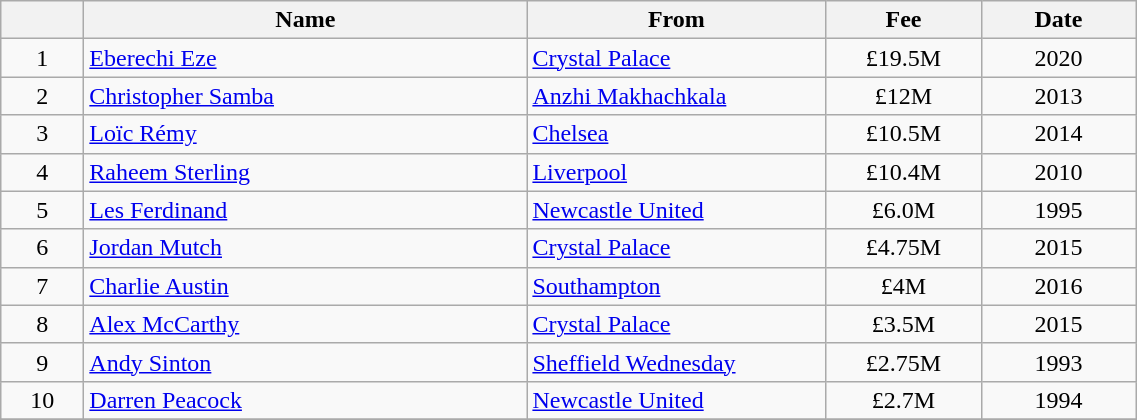<table class="wikitable sortable" style="text-align: center;">
<tr>
<th style="width: 3em;"></th>
<th style="width: 18em;">Name</th>
<th style="width: 12em;">From</th>
<th style="width:6em;">Fee</th>
<th style="width: 6em;">Date</th>
</tr>
<tr>
<td>1</td>
<td align="left"> <a href='#'>Eberechi Eze</a></td>
<td align="left"> <a href='#'>Crystal Palace</a></td>
<td>£19.5M</td>
<td>2020</td>
</tr>
<tr>
<td>2</td>
<td align="left"> <a href='#'>Christopher Samba</a></td>
<td align="left"> <a href='#'>Anzhi Makhachkala</a></td>
<td>£12M</td>
<td>2013</td>
</tr>
<tr>
<td>3</td>
<td align="left"> <a href='#'>Loïc Rémy</a></td>
<td align="left"> <a href='#'>Chelsea</a></td>
<td>£10.5M</td>
<td>2014</td>
</tr>
<tr>
<td>4</td>
<td align="left"> <a href='#'>Raheem Sterling</a></td>
<td align="left"> <a href='#'>Liverpool</a></td>
<td>£10.4M</td>
<td>2010</td>
</tr>
<tr>
<td>5</td>
<td align="left"> <a href='#'>Les Ferdinand</a></td>
<td align="left"> <a href='#'>Newcastle United</a></td>
<td>£6.0M</td>
<td>1995</td>
</tr>
<tr>
<td>6</td>
<td align="left"> <a href='#'>Jordan Mutch</a></td>
<td align="left"> <a href='#'>Crystal Palace</a></td>
<td>£4.75M</td>
<td>2015</td>
</tr>
<tr>
<td>7</td>
<td align="left"> <a href='#'>Charlie Austin</a></td>
<td align="left"> <a href='#'>Southampton</a></td>
<td>£4M</td>
<td>2016</td>
</tr>
<tr>
<td>8</td>
<td align="left"> <a href='#'>Alex McCarthy</a></td>
<td align="left"> <a href='#'>Crystal Palace</a></td>
<td>£3.5M</td>
<td>2015</td>
</tr>
<tr>
<td>9</td>
<td align="left"> <a href='#'>Andy Sinton</a></td>
<td align="left"> <a href='#'>Sheffield Wednesday</a></td>
<td>£2.75M</td>
<td>1993</td>
</tr>
<tr>
<td>10</td>
<td align="left"> <a href='#'>Darren Peacock</a></td>
<td align="left"> <a href='#'>Newcastle United</a></td>
<td>£2.7M</td>
<td>1994</td>
</tr>
<tr>
</tr>
</table>
